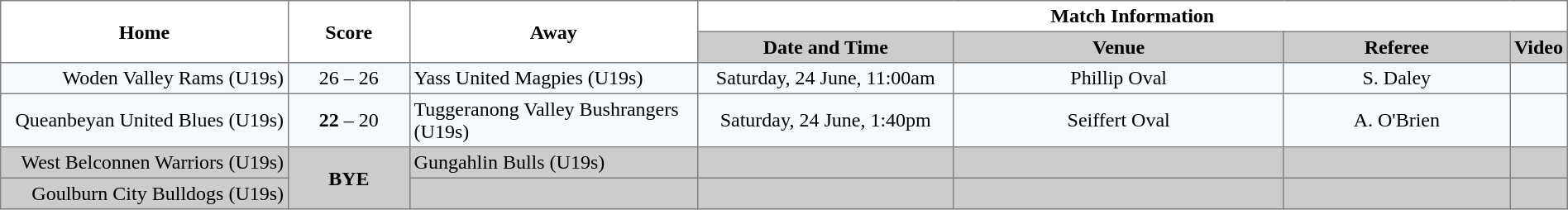<table border="1" cellpadding="3" cellspacing="0" width="100%" style="border-collapse:collapse;  text-align:center;">
<tr>
<th rowspan="2" width="19%">Home</th>
<th rowspan="2" width="8%">Score</th>
<th rowspan="2" width="19%">Away</th>
<th colspan="4">Match Information</th>
</tr>
<tr style="background:#CCCCCC">
<th width="17%">Date and Time</th>
<th width="22%">Venue</th>
<th width="50%">Referee</th>
<th>Video</th>
</tr>
<tr style="text-align:center; background:#f5faff;">
<td align="right">Woden Valley Rams (U19s) </td>
<td>26 – 26</td>
<td align="left"> Yass United Magpies (U19s)</td>
<td>Saturday, 24 June, 11:00am</td>
<td>Phillip Oval</td>
<td>S. Daley</td>
<td></td>
</tr>
<tr style="text-align:center; background:#f5faff;">
<td align="right">Queanbeyan United Blues (U19s) </td>
<td><strong>22</strong> – 20</td>
<td align="left"> Tuggeranong Valley Bushrangers (U19s)</td>
<td>Saturday, 24 June, 1:40pm</td>
<td>Seiffert Oval</td>
<td>A. O'Brien</td>
<td></td>
</tr>
<tr style="text-align:center; background:#CCCCCC;">
<td align="right">West Belconnen Warriors (U19s) </td>
<td rowspan="2"><strong>BYE</strong></td>
<td align="left"> Gungahlin Bulls (U19s)</td>
<td></td>
<td></td>
<td></td>
<td></td>
</tr>
<tr style="text-align:center; background:#CCCCCC;">
<td align="right">Goulburn City Bulldogs (U19s) </td>
<td></td>
<td align="left"></td>
<td></td>
<td></td>
<td></td>
</tr>
</table>
